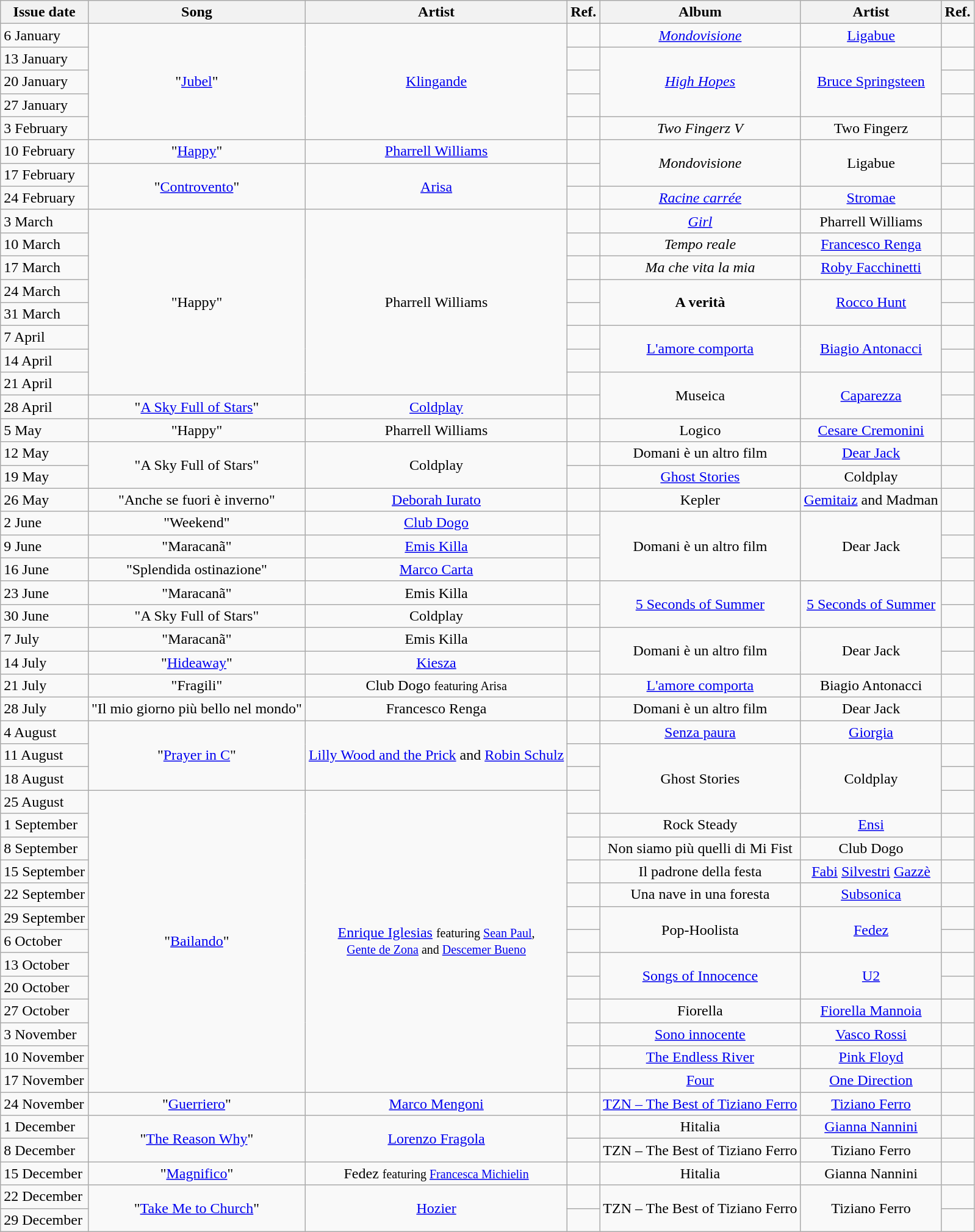<table class="wikitable">
<tr>
<th>Issue date</th>
<th>Song</th>
<th>Artist</th>
<th>Ref.</th>
<th>Album</th>
<th>Artist</th>
<th>Ref.</th>
</tr>
<tr>
<td>6 January</td>
<td align="center" rowspan="5">"<a href='#'>Jubel</a>"</td>
<td align="center" rowspan="5"><a href='#'>Klingande</a></td>
<td align="center"></td>
<td align="center"><em><a href='#'>Mondovisione</a></em></td>
<td align="center"><a href='#'>Ligabue</a></td>
<td align="center"></td>
</tr>
<tr>
<td>13 January</td>
<td align="center"></td>
<td align="center" rowspan="3"><em><a href='#'>High Hopes</a></em></td>
<td align="center" rowspan="3"><a href='#'>Bruce Springsteen</a></td>
<td align="center"></td>
</tr>
<tr>
<td>20 January</td>
<td align="center"></td>
<td align="center"></td>
</tr>
<tr>
<td>27 January</td>
<td align="center"></td>
<td align="center"></td>
</tr>
<tr>
<td>3 February</td>
<td align="center"></td>
<td align="center"><em>Two Fingerz V</em></td>
<td align="center">Two Fingerz</td>
<td align="center"></td>
</tr>
<tr>
<td>10 February</td>
<td align="center">"<a href='#'>Happy</a>"</td>
<td align="center"><a href='#'>Pharrell Williams</a></td>
<td align="center"></td>
<td align="center" rowspan="2"><em>Mondovisione</em></td>
<td align="center" rowspan="2">Ligabue</td>
<td align="center"></td>
</tr>
<tr>
<td>17 February</td>
<td align="center" rowspan="2">"<a href='#'>Controvento</a>"</td>
<td align="center" rowspan="2"><a href='#'>Arisa</a></td>
<td align="center"></td>
<td align="center"></td>
</tr>
<tr>
<td>24 February</td>
<td align="center"></td>
<td align="center"><em><a href='#'>Racine carrée</a></em></td>
<td align="center"><a href='#'>Stromae</a></td>
<td align="center"></td>
</tr>
<tr>
<td>3 March</td>
<td align="center" rowspan="8">"Happy"</td>
<td align="center" rowspan="8">Pharrell Williams</td>
<td align="center"></td>
<td align="center"><em><a href='#'>Girl</a></em></td>
<td align="center">Pharrell Williams</td>
<td align="center"></td>
</tr>
<tr>
<td>10 March</td>
<td align="center"></td>
<td align="center"><em>Tempo reale</em></td>
<td align="center"><a href='#'>Francesco Renga</a></td>
<td align="center"></td>
</tr>
<tr>
<td>17 March</td>
<td align="center"></td>
<td align="center"><em>Ma che vita la mia</em></td>
<td align="center"><a href='#'>Roby Facchinetti</a></td>
<td align="center"></td>
</tr>
<tr>
<td>24 March</td>
<td align="center"></td>
<td align="center" rowspan="2"><strong>A verità<em></td>
<td align="center" rowspan="2"><a href='#'>Rocco Hunt</a></td>
<td align="center"></td>
</tr>
<tr>
<td>31 March</td>
<td align="center"></td>
<td align="center"></td>
</tr>
<tr>
<td>7 April</td>
<td align="center"></td>
<td align="center" rowspan="2"></em><a href='#'>L'amore comporta</a><em></td>
<td align="center" rowspan="2"><a href='#'>Biagio Antonacci</a></td>
<td align="center"></td>
</tr>
<tr>
<td>14 April</td>
<td align="center"></td>
<td align="center"></td>
</tr>
<tr>
<td>21 April</td>
<td align="center"></td>
<td align="center" rowspan="2"></em>Museica<em></td>
<td align="center" rowspan="2"><a href='#'>Caparezza</a></td>
<td align="center"></td>
</tr>
<tr>
<td>28 April</td>
<td align="center">"<a href='#'>A Sky Full of Stars</a>"</td>
<td align="center"><a href='#'>Coldplay</a></td>
<td align="center"></td>
<td align="center"></td>
</tr>
<tr>
<td>5 May</td>
<td align="center">"Happy"</td>
<td align="center">Pharrell Williams</td>
<td align="center"></td>
<td align="center"></em>Logico<em></td>
<td align="center"><a href='#'>Cesare Cremonini</a></td>
<td align="center"></td>
</tr>
<tr>
<td>12 May</td>
<td align="center" rowspan="2">"A Sky Full of Stars"</td>
<td align="center" rowspan="2">Coldplay</td>
<td align="center"></td>
<td align="center"></em>Domani è un altro film<em></td>
<td align="center"><a href='#'>Dear Jack</a></td>
<td align="center"></td>
</tr>
<tr>
<td>19 May</td>
<td align="center"></td>
<td align="center"></em><a href='#'>Ghost Stories</a><em></td>
<td align="center">Coldplay</td>
<td align="center"></td>
</tr>
<tr>
<td>26 May</td>
<td align="center">"Anche se fuori è inverno"</td>
<td align="center"><a href='#'>Deborah Iurato</a></td>
<td align="center"></td>
<td align="center"></em>Kepler<em></td>
<td align="center"><a href='#'>Gemitaiz</a> and Madman</td>
<td align="center"></td>
</tr>
<tr>
<td>2 June</td>
<td align="center">"Weekend"</td>
<td align="center"><a href='#'>Club Dogo</a></td>
<td align="center"></td>
<td align="center" rowspan="3"></em>Domani è un altro film<em></td>
<td align="center" rowspan="3">Dear Jack</td>
<td align="center"></td>
</tr>
<tr>
<td>9 June</td>
<td align="center">"Maracanã"</td>
<td align="center"><a href='#'>Emis Killa</a></td>
<td align="center"></td>
<td align="center"></td>
</tr>
<tr>
<td>16 June</td>
<td align="center">"Splendida ostinazione"</td>
<td align="center"><a href='#'>Marco Carta</a></td>
<td align="center"></td>
<td align="center"></td>
</tr>
<tr>
<td>23 June</td>
<td align="center">"Maracanã"</td>
<td align="center">Emis Killa</td>
<td align="center"></td>
<td align="center" rowspan="2"></em><a href='#'>5 Seconds of Summer</a><em></td>
<td align="center" rowspan="2"><a href='#'>5 Seconds of Summer</a></td>
<td align="center"></td>
</tr>
<tr>
<td>30 June</td>
<td align="center">"A Sky Full of Stars"</td>
<td align="center">Coldplay</td>
<td align="center"></td>
<td align="center"></td>
</tr>
<tr>
<td>7 July</td>
<td align="center">"Maracanã"</td>
<td align="center">Emis Killa</td>
<td align="center"></td>
<td align="center" rowspan="2"></em>Domani è un altro film<em></td>
<td align="center" rowspan="2">Dear Jack</td>
<td align="center"></td>
</tr>
<tr>
<td>14 July</td>
<td align="center">"<a href='#'>Hideaway</a>"</td>
<td align="center"><a href='#'>Kiesza</a></td>
<td align="center"></td>
<td align="center"></td>
</tr>
<tr>
<td>21 July</td>
<td align="center">"Fragili"</td>
<td align="center">Club Dogo <small>featuring Arisa</small></td>
<td align="center"></td>
<td align="center"></em><a href='#'>L'amore comporta</a><em></td>
<td align="center">Biagio Antonacci</td>
<td align="center"></td>
</tr>
<tr>
<td>28 July</td>
<td align="center">"Il mio giorno più bello nel mondo"</td>
<td align="center">Francesco Renga</td>
<td align="center"></td>
<td align="center"></em>Domani è un altro film<em></td>
<td align="center">Dear Jack</td>
<td align="center"></td>
</tr>
<tr>
<td>4 August</td>
<td align="center" rowspan="3">"<a href='#'>Prayer in C</a>"</td>
<td align="center" rowspan="3"><a href='#'>Lilly Wood and the Prick</a> and <a href='#'>Robin Schulz</a></td>
<td align="center"></td>
<td align="center"></em><a href='#'>Senza paura</a><em></td>
<td align="center"><a href='#'>Giorgia</a></td>
<td align="center"></td>
</tr>
<tr>
<td>11 August</td>
<td align="center"></td>
<td align="center" rowspan="3"></em>Ghost Stories<em></td>
<td align="center" rowspan="3">Coldplay</td>
<td align="center"></td>
</tr>
<tr>
<td>18 August</td>
<td align="center"></td>
<td align="center"></td>
</tr>
<tr>
<td>25 August</td>
<td align="center" rowspan="13">"<a href='#'>Bailando</a>"</td>
<td align="center" rowspan="13"><a href='#'>Enrique Iglesias</a> <small>featuring <a href='#'>Sean Paul</a>, <br><a href='#'>Gente de Zona</a> and <a href='#'>Descemer Bueno</a></small></td>
<td align="center"></td>
<td align="center"></td>
</tr>
<tr>
<td>1 September</td>
<td align="center"></td>
<td align="center"></em>Rock Steady<em></td>
<td align="center"><a href='#'>Ensi</a></td>
<td align="center"></td>
</tr>
<tr>
<td>8 September</td>
<td align="center"></td>
<td align="center"></em>Non siamo più quelli di Mi Fist<em></td>
<td align="center">Club Dogo</td>
<td align="center"></td>
</tr>
<tr>
<td>15 September</td>
<td align="center"></td>
<td align="center"></em>Il padrone della festa<em></td>
<td align="center"><a href='#'>Fabi</a> <a href='#'>Silvestri</a> <a href='#'>Gazzè</a></td>
<td align="center"></td>
</tr>
<tr>
<td>22 September</td>
<td align="center"></td>
<td align="center"></em>Una nave in una foresta<em></td>
<td align="center"><a href='#'>Subsonica</a></td>
<td align="center"></td>
</tr>
<tr>
<td>29 September</td>
<td align="center"></td>
<td align="center" rowspan="2"></em>Pop-Hoolista<em></td>
<td align="center" rowspan="2"><a href='#'>Fedez</a></td>
<td align="center"></td>
</tr>
<tr>
<td>6 October</td>
<td align="center"></td>
<td align="center"></td>
</tr>
<tr>
<td>13 October</td>
<td align="center"></td>
<td align="center" rowspan="2"></em><a href='#'>Songs of Innocence</a><em></td>
<td align="center" rowspan="2"><a href='#'>U2</a></td>
<td align="center"></td>
</tr>
<tr>
<td>20 October</td>
<td align="center"></td>
<td align="center"></td>
</tr>
<tr>
<td>27 October</td>
<td align="center"></td>
<td align="center"></em>Fiorella<em></td>
<td align="center"><a href='#'>Fiorella Mannoia</a></td>
<td align="center"></td>
</tr>
<tr>
<td>3 November</td>
<td align="center"></td>
<td align="center"></em><a href='#'>Sono innocente</a><em></td>
<td align="center"><a href='#'>Vasco Rossi</a></td>
<td align="center"></td>
</tr>
<tr>
<td>10 November</td>
<td align="center"></td>
<td align="center"></em><a href='#'>The Endless River</a><em></td>
<td align="center"><a href='#'>Pink Floyd</a></td>
<td align="center"></td>
</tr>
<tr>
<td>17 November</td>
<td align="center"></td>
<td align="center"></em><a href='#'>Four</a><em></td>
<td align="center"><a href='#'>One Direction</a></td>
<td align="center"></td>
</tr>
<tr>
<td>24 November</td>
<td align="center">"<a href='#'>Guerriero</a>"</td>
<td align="center"><a href='#'>Marco Mengoni</a></td>
<td align="center"></td>
<td align="center"></em><a href='#'>TZN – The Best of Tiziano Ferro</a><em></td>
<td align="center"><a href='#'>Tiziano Ferro</a></td>
<td align="center"></td>
</tr>
<tr>
<td>1 December</td>
<td align="center" rowspan="2">"<a href='#'>The Reason Why</a>"</td>
<td align="center" rowspan="2"><a href='#'>Lorenzo Fragola</a></td>
<td align="center"></td>
<td align="center"></em>Hitalia<em></td>
<td align="center"><a href='#'>Gianna Nannini</a></td>
<td align="center"></td>
</tr>
<tr>
<td>8 December</td>
<td align="center"></td>
<td align="center"></em>TZN – The Best of Tiziano Ferro<em></td>
<td align="center">Tiziano Ferro</td>
<td align="center"></td>
</tr>
<tr>
<td>15 December</td>
<td align="center">"<a href='#'>Magnifico</a>"</td>
<td align="center">Fedez <small>featuring <a href='#'>Francesca Michielin</a></small></td>
<td align="center"></td>
<td align="center"></em>Hitalia<em></td>
<td align="center">Gianna Nannini</td>
<td align="center"></td>
</tr>
<tr>
<td>22 December</td>
<td align="center" rowspan="2">"<a href='#'>Take Me to Church</a>"</td>
<td align="center" rowspan="2"><a href='#'>Hozier</a></td>
<td align="center"></td>
<td align="center" rowspan="2"></em>TZN – The Best of Tiziano Ferro<em></td>
<td align="center" rowspan="2">Tiziano Ferro</td>
<td align="center"></td>
</tr>
<tr>
<td>29 December</td>
<td align="center"></td>
<td align="center"></td>
</tr>
</table>
